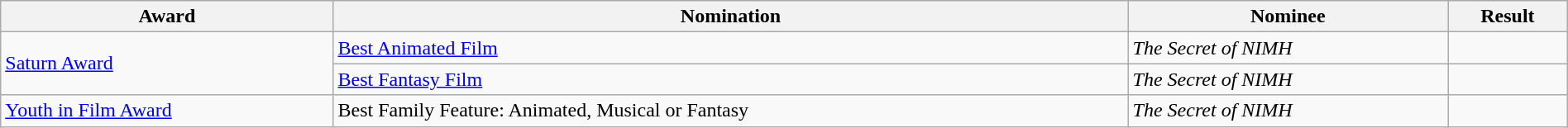<table class="wikitable" style="width:100%;">
<tr>
<th>Award</th>
<th>Nomination</th>
<th>Nominee</th>
<th>Result</th>
</tr>
<tr>
<td rowspan="2"><a href='#'>Saturn Award</a></td>
<td><a href='#'>Best Animated Film</a></td>
<td><em>The Secret of NIMH</em></td>
<td></td>
</tr>
<tr>
<td><a href='#'>Best Fantasy Film</a></td>
<td><em>The Secret of NIMH</em></td>
<td></td>
</tr>
<tr>
<td><a href='#'>Youth in Film Award</a></td>
<td>Best Family Feature: Animated, Musical or Fantasy</td>
<td><em>The Secret of NIMH</em></td>
<td></td>
</tr>
</table>
